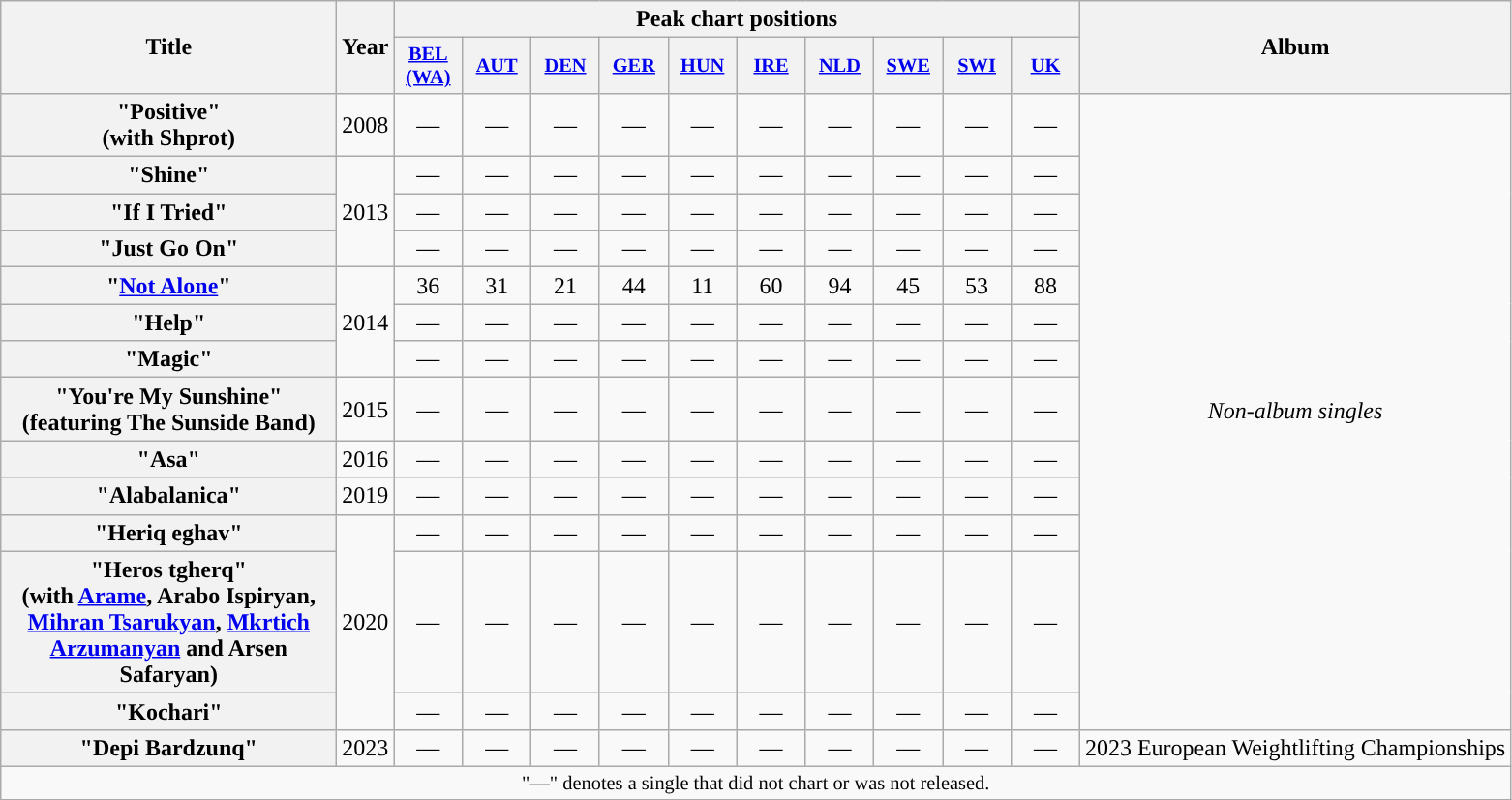<table class="wikitable plainrowheaders" style="text-align:center;">
<tr>
<th scope="col" rowspan="2" style="width:14em;">Title</th>
<th scope="col" rowspan="2">Year</th>
<th scope="col" colspan="10">Peak chart positions</th>
<th scope="col" rowspan="2">Album</th>
</tr>
<tr>
<th scope="col" style="width:3em;font-size:85%;"><a href='#'>BEL<br>(WA)</a><br></th>
<th scope="col" style="width:3em;font-size:85%;"><a href='#'>AUT</a><br></th>
<th scope="col" style="width:3em;font-size:85%;"><a href='#'>DEN</a><br></th>
<th scope="col" style="width:3em;font-size:85%;"><a href='#'>GER</a><br></th>
<th scope="col" style="width:3em;font-size:85%;"><a href='#'>HUN</a><br></th>
<th scope="col" style="width:3em;font-size:85%;"><a href='#'>IRE</a><br></th>
<th scope="col" style="width:3em;font-size:85%;"><a href='#'>NLD</a><br></th>
<th scope="col" style="width:3em;font-size:85%;"><a href='#'>SWE</a><br></th>
<th scope="col" style="width:3em;font-size:85%;"><a href='#'>SWI</a><br></th>
<th scope="col" style="width:3em;font-size:85%;"><a href='#'>UK</a><br></th>
</tr>
<tr>
<th scope="row">"Positive"<br><span>(with Shprot)</span></th>
<td>2008</td>
<td>—</td>
<td>—</td>
<td>—</td>
<td>—</td>
<td>—</td>
<td>—</td>
<td>—</td>
<td>—</td>
<td>—</td>
<td>—</td>
<td rowspan="13"><em>Non-album singles</em></td>
</tr>
<tr>
<th scope="row">"Shine"</th>
<td rowspan="3">2013</td>
<td>—</td>
<td>—</td>
<td>—</td>
<td>—</td>
<td>—</td>
<td>—</td>
<td>—</td>
<td>—</td>
<td>—</td>
<td>—</td>
</tr>
<tr>
<th scope="row">"If I Tried"</th>
<td>—</td>
<td>—</td>
<td>—</td>
<td>—</td>
<td>—</td>
<td>—</td>
<td>—</td>
<td>—</td>
<td>—</td>
<td>—</td>
</tr>
<tr>
<th scope="row">"Just Go On"</th>
<td>—</td>
<td>—</td>
<td>—</td>
<td>—</td>
<td>—</td>
<td>—</td>
<td>—</td>
<td>—</td>
<td>—</td>
<td>—</td>
</tr>
<tr>
<th scope="row">"<a href='#'>Not Alone</a>"</th>
<td rowspan="3">2014</td>
<td>36<br></td>
<td>31</td>
<td>21</td>
<td>44</td>
<td>11</td>
<td>60</td>
<td>94</td>
<td>45</td>
<td>53</td>
<td>88</td>
</tr>
<tr>
<th scope="row">"Help"</th>
<td>—</td>
<td>—</td>
<td>—</td>
<td>—</td>
<td>—</td>
<td>—</td>
<td>—</td>
<td>—</td>
<td>—</td>
<td>—</td>
</tr>
<tr>
<th scope="row">"Magic"</th>
<td>—</td>
<td>—</td>
<td>—</td>
<td>—</td>
<td>—</td>
<td>—</td>
<td>—</td>
<td>—</td>
<td>—</td>
<td>—</td>
</tr>
<tr>
<th scope="row">"You're My Sunshine"<br><span>(featuring The Sunside Band)</span></th>
<td>2015</td>
<td>—</td>
<td>—</td>
<td>—</td>
<td>—</td>
<td>—</td>
<td>—</td>
<td>—</td>
<td>—</td>
<td>—</td>
<td>—</td>
</tr>
<tr>
<th scope="row">"Asa"</th>
<td>2016</td>
<td>—</td>
<td>—</td>
<td>—</td>
<td>—</td>
<td>—</td>
<td>—</td>
<td>—</td>
<td>—</td>
<td>—</td>
<td>—</td>
</tr>
<tr>
<th scope="row">"Alabalanica"</th>
<td>2019</td>
<td>—</td>
<td>—</td>
<td>—</td>
<td>—</td>
<td>—</td>
<td>—</td>
<td>—</td>
<td>—</td>
<td>—</td>
<td>—</td>
</tr>
<tr>
<th scope="row">"Heriq eghav"</th>
<td rowspan="3">2020</td>
<td>—</td>
<td>—</td>
<td>—</td>
<td>—</td>
<td>—</td>
<td>—</td>
<td>—</td>
<td>—</td>
<td>—</td>
<td>—</td>
</tr>
<tr>
<th scope="row">"Heros tgherq"<br><span>(with <a href='#'>Arame</a>, Arabo Ispiryan, <a href='#'>Mihran Tsarukyan</a>, <a href='#'>Mkrtich Arzumanyan</a> and Arsen Safaryan)</span></th>
<td>—</td>
<td>—</td>
<td>—</td>
<td>—</td>
<td>—</td>
<td>—</td>
<td>—</td>
<td>—</td>
<td>—</td>
<td>—</td>
</tr>
<tr>
<th scope="row">"Kochari"</th>
<td>—</td>
<td>—</td>
<td>—</td>
<td>—</td>
<td>—</td>
<td>—</td>
<td>—</td>
<td>—</td>
<td>—</td>
<td>—</td>
</tr>
<tr>
<th scope="row">"Depi Bardzunq"</th>
<td>2023</td>
<td>—</td>
<td>—</td>
<td>—</td>
<td>—</td>
<td>—</td>
<td>—</td>
<td>—</td>
<td>—</td>
<td>—</td>
<td>—</td>
<td>2023 European Weightlifting Championships</td>
</tr>
<tr>
<td colspan="13" style="font-size:85%">"—" denotes a single that did not chart or was not released.</td>
</tr>
<tr>
</tr>
</table>
